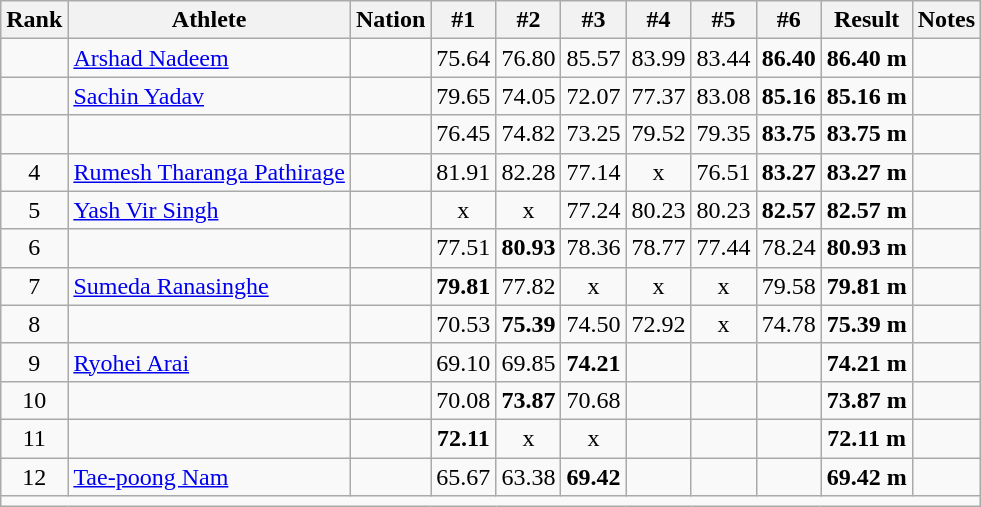<table class="wikitable sortable" style="text-align:center;">
<tr>
<th scope="col" style="width: 10px;">Rank</th>
<th scope="col">Athlete</th>
<th scope="col">Nation</th>
<th scope="col">#1</th>
<th scope="col">#2</th>
<th scope="col">#3</th>
<th scope="col">#4</th>
<th scope="col">#5</th>
<th scope="col">#6</th>
<th scope="col">Result</th>
<th scope="col">Notes</th>
</tr>
<tr>
<td></td>
<td align="left"><a href='#'>Arshad Nadeem</a></td>
<td align="left"></td>
<td>75.64</td>
<td>76.80</td>
<td>85.57</td>
<td>83.99</td>
<td>83.44</td>
<td><strong>86.40</strong></td>
<td><strong>86.40 m</strong></td>
<td></td>
</tr>
<tr>
<td></td>
<td align="left"><a href='#'>Sachin Yadav</a></td>
<td align="left"></td>
<td>79.65</td>
<td>74.05</td>
<td>72.07</td>
<td>77.37</td>
<td>83.08</td>
<td><strong>85.16</strong></td>
<td><strong>85.16 m</strong></td>
<td></td>
</tr>
<tr>
<td></td>
<td align="left"></td>
<td align="left"></td>
<td>76.45</td>
<td>74.82</td>
<td>73.25</td>
<td>79.52</td>
<td>79.35</td>
<td><strong>83.75</strong></td>
<td><strong>83.75 m</strong></td>
<td></td>
</tr>
<tr>
<td>4</td>
<td align="left"><a href='#'>Rumesh Tharanga Pathirage</a></td>
<td align="left"></td>
<td>81.91</td>
<td>82.28</td>
<td>77.14</td>
<td>x</td>
<td>76.51</td>
<td><strong>83.27</strong></td>
<td><strong>83.27 m</strong></td>
<td></td>
</tr>
<tr>
<td>5</td>
<td align=left><a href='#'>Yash Vir Singh</a></td>
<td align=left></td>
<td>x</td>
<td>x</td>
<td>77.24</td>
<td>80.23</td>
<td>80.23</td>
<td><strong>82.57</strong></td>
<td><strong>82.57 m</strong></td>
<td></td>
</tr>
<tr>
<td>6</td>
<td align="left"></td>
<td align="left"></td>
<td>77.51</td>
<td><strong>80.93</strong></td>
<td>78.36</td>
<td>78.77</td>
<td>77.44</td>
<td>78.24</td>
<td><strong>80.93 m</strong></td>
<td></td>
</tr>
<tr>
<td>7</td>
<td align="left"><a href='#'>Sumeda Ranasinghe</a></td>
<td align="left"></td>
<td><strong>79.81</strong></td>
<td>77.82</td>
<td>x</td>
<td>x</td>
<td>x</td>
<td>79.58</td>
<td><strong>79.81 m</strong></td>
<td></td>
</tr>
<tr>
<td>8</td>
<td align="left"></td>
<td align="left"></td>
<td>70.53</td>
<td><strong>75.39</strong></td>
<td>74.50</td>
<td>72.92</td>
<td>x</td>
<td>74.78</td>
<td><strong>75.39 m</strong></td>
<td></td>
</tr>
<tr>
<td>9</td>
<td align="left"><a href='#'>Ryohei Arai</a></td>
<td align="left"></td>
<td>69.10</td>
<td>69.85</td>
<td><strong>74.21</strong></td>
<td></td>
<td></td>
<td></td>
<td><strong>74.21 m</strong></td>
<td></td>
</tr>
<tr>
<td>10</td>
<td align="left"></td>
<td align="left"></td>
<td>70.08</td>
<td><strong>73.87</strong></td>
<td>70.68</td>
<td></td>
<td></td>
<td></td>
<td><strong>73.87 m</strong></td>
<td></td>
</tr>
<tr>
<td>11</td>
<td align="left"></td>
<td align="left"></td>
<td><strong>72.11</strong></td>
<td>x</td>
<td>x</td>
<td></td>
<td></td>
<td></td>
<td><strong>72.11 m</strong></td>
<td></td>
</tr>
<tr>
<td>12</td>
<td align="left"><a href='#'>Tae-poong Nam</a></td>
<td align="left"></td>
<td>65.67</td>
<td>63.38</td>
<td><strong>69.42</strong></td>
<td></td>
<td></td>
<td></td>
<td><strong>69.42 m</strong></td>
<td></td>
</tr>
<tr class="sortbottom">
<td colspan="11"></td>
</tr>
</table>
